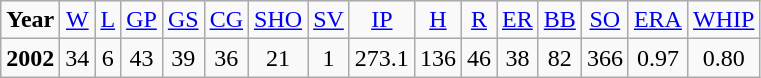<table class="wikitable" style="text-align:center;">
<tr>
<td><strong>Year</strong></td>
<td><a href='#'>W</a></td>
<td><a href='#'>L</a></td>
<td><a href='#'>GP</a></td>
<td><a href='#'>GS</a></td>
<td><a href='#'>CG</a></td>
<td><a href='#'>SHO</a></td>
<td><a href='#'>SV</a></td>
<td><a href='#'>IP</a></td>
<td><a href='#'>H</a></td>
<td><a href='#'>R</a></td>
<td><a href='#'>ER</a></td>
<td><a href='#'>BB</a></td>
<td><a href='#'>SO</a></td>
<td><a href='#'>ERA</a></td>
<td><a href='#'>WHIP</a></td>
</tr>
<tr>
<td><strong>2002</strong></td>
<td>34</td>
<td>6</td>
<td>43</td>
<td>39</td>
<td>36</td>
<td>21</td>
<td>1</td>
<td>273.1</td>
<td>136</td>
<td>46</td>
<td>38</td>
<td>82</td>
<td>366</td>
<td>0.97</td>
<td>0.80</td>
</tr>
</table>
